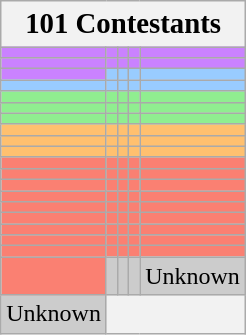<table class="wikitable" style="text-align:center">
<tr>
<th scope="col" style="width:100%; font-size:120%" colspan="5">101 Contestants</th>
</tr>
<tr>
<td style="background:#CA82FF"></td>
<td style="background:#CA82FF"></td>
<td style="background:#CA82FF"></td>
<td style="background:#CA82FF"></td>
<td style="background:#CA82FF"></td>
</tr>
<tr>
<td style="background:#CA82FF"></td>
<td style="background:#CA82FF"></td>
<td style="background:#CA82FF"></td>
<td style="background:#CA82FF"></td>
<td style="background:#CA82FF"></td>
</tr>
<tr>
<td style="background:#CA82FF"></td>
<td style="background:#99ccff"></td>
<td style="background:#99ccff"></td>
<td style="background:#99ccff"></td>
<td style="background:#99ccff"></td>
</tr>
<tr>
<td style="background:#99ccff"></td>
<td style="background:#99ccff"></td>
<td style="background:#99ccff"></td>
<td style="background:#99ccff"></td>
<td style="background:#99ccff"></td>
</tr>
<tr>
<td style="background:#90EE90"></td>
<td style="background:#90EE90"></td>
<td style="background:#90EE90"></td>
<td style="background:#90EE90"></td>
<td style="background:#90EE90"></td>
</tr>
<tr>
<td style="background:#90EE90"></td>
<td style="background:#90EE90"></td>
<td style="background:#90EE90"></td>
<td style="background:#90EE90"></td>
<td style="background:#90EE90"></td>
</tr>
<tr>
<td style="background:#90EE90"></td>
<td style="background:#90EE90"></td>
<td style="background:#90EE90"></td>
<td style="background:#90EE90"></td>
<td style="background:#90EE90"></td>
</tr>
<tr>
<td style="background:#FFC06F"></td>
<td style="background:#FFC06F"></td>
<td style="background:#FFC06F"></td>
<td style="background:#FFC06F"></td>
<td style="background:#FFC06F"></td>
</tr>
<tr>
<td style="background:#FFC06F"></td>
<td style="background:#FFC06F"></td>
<td style="background:#FFC06F"></td>
<td style="background:#FFC06F"></td>
<td style="background:#FFC06F"></td>
</tr>
<tr>
<td style="background:#FFC06F"></td>
<td style="background:#FFC06F"></td>
<td style="background:#FFC06F"></td>
<td style="background:#FFC06F"></td>
<td style="background:#FFC06F"></td>
</tr>
<tr>
<td style="background:salmon"></td>
<td style="background:salmon"></td>
<td style="background:salmon"></td>
<td style="background:salmon"></td>
<td style="background:salmon"></td>
</tr>
<tr>
<td style="background:salmon"></td>
<td style="background:salmon"></td>
<td style="background:salmon"></td>
<td style="background:salmon"></td>
<td style="background:salmon"></td>
</tr>
<tr>
<td style="background:salmon"></td>
<td style="background:salmon"></td>
<td style="background:salmon"></td>
<td style="background:salmon"></td>
<td style="background:salmon"></td>
</tr>
<tr>
<td style="background:salmon"></td>
<td style="background:salmon"></td>
<td style="background:salmon"></td>
<td style="background:salmon"></td>
<td style="background:salmon"></td>
</tr>
<tr>
<td style="background:salmon"></td>
<td style="background:salmon"></td>
<td style="background:salmon"></td>
<td style="background:salmon"></td>
<td style="background:salmon"></td>
</tr>
<tr>
<td style="background:salmon"></td>
<td style="background:salmon"></td>
<td style="background:salmon"></td>
<td style="background:salmon"></td>
<td style="background:salmon"></td>
</tr>
<tr>
<td style="background:salmon"></td>
<td style="background:salmon"></td>
<td style="background:salmon"></td>
<td style="background:salmon"></td>
<td style="background:salmon"></td>
</tr>
<tr>
<td style="background:salmon"></td>
<td style="background:salmon"></td>
<td style="background:salmon"></td>
<td style="background:salmon"></td>
<td style="background:salmon"></td>
</tr>
<tr>
<td style="background:salmon"></td>
<td style="background:salmon"></td>
<td style="background:salmon"></td>
<td style="background:salmon"></td>
<td style="background:salmon"></td>
</tr>
<tr>
<td style="background:salmon"></td>
<td style="background:#CCCCCC"></td>
<td style="background:#CCCCCC"></td>
<td style="background:#CCCCCC"></td>
<td style="background:#CCCCCC">Unknown</td>
</tr>
<tr>
<td style="background:#CCCCCC">Unknown</td>
<th colspan="4"></th>
</tr>
</table>
